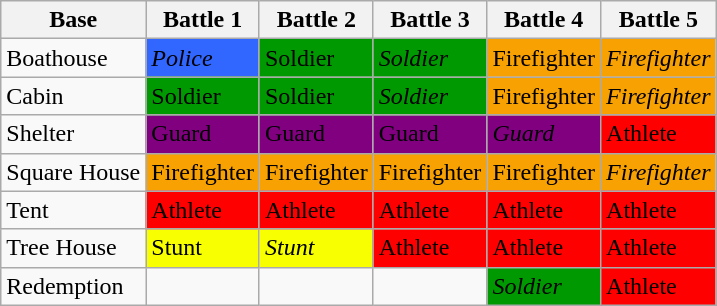<table class="wikitable">
<tr>
<th>Base</th>
<th>Battle 1</th>
<th>Battle 2</th>
<th>Battle 3</th>
<th>Battle 4</th>
<th>Battle 5</th>
</tr>
<tr>
<td>Boathouse</td>
<td style="font-style:italic; background-color:#3166ff;">Police</td>
<td style="background-color:#009901;">Soldier</td>
<td style="font-style:italic; background-color:#009901;">Soldier</td>
<td style="background-color:#f8a102;">Firefighter</td>
<td style="font-style:italic; background-color:#f8a102;">Firefighter</td>
</tr>
<tr>
<td>Cabin</td>
<td style="background-color:#009901;">Soldier</td>
<td style="background-color:#009901;">Soldier</td>
<td style="font-style:italic; background-color:#009901;">Soldier</td>
<td style="background-color:#f8a102;">Firefighter</td>
<td style="font-style:italic; background-color:#f8a102;">Firefighter</td>
</tr>
<tr>
<td>Shelter</td>
<td style="background-color:#800080;">Guard</td>
<td style="background-color:#800080;">Guard</td>
<td style="background-color:#800080;">Guard</td>
<td style="font-style:italic; background-color:#800080;">Guard</td>
<td style="background-color:#FE0000;">Athlete</td>
</tr>
<tr>
<td>Square House</td>
<td style="background-color:#f8a102;">Firefighter</td>
<td style="background-color:#f8a102;">Firefighter</td>
<td style="background-color:#F8A102;">Firefighter</td>
<td style="background-color:#f8a102;">Firefighter</td>
<td style="font-style:italic; background-color:#f8a102;">Firefighter</td>
</tr>
<tr>
<td>Tent</td>
<td style="background-color:#fe0000;">Athlete</td>
<td style="background-color:#fe0000;">Athlete</td>
<td style="background-color:#FE0000;">Athlete</td>
<td style="background-color:#fe0000;">Athlete</td>
<td style="background-color:#FE0000;">Athlete</td>
</tr>
<tr>
<td>Tree House</td>
<td style="background-color:#f8ff00;">Stunt</td>
<td style="font-style:italic; background-color:#F8FF00;">Stunt</td>
<td style="background-color:#FE0000;">Athlete</td>
<td style="background-color:#fe0000;">Athlete</td>
<td style="background-color:#FE0000;">Athlete</td>
</tr>
<tr>
<td>Redemption</td>
<td></td>
<td></td>
<td></td>
<td style="font-style:italic; background-color:#009901;">Soldier</td>
<td style="background-color:#FE0000;">Athlete</td>
</tr>
</table>
